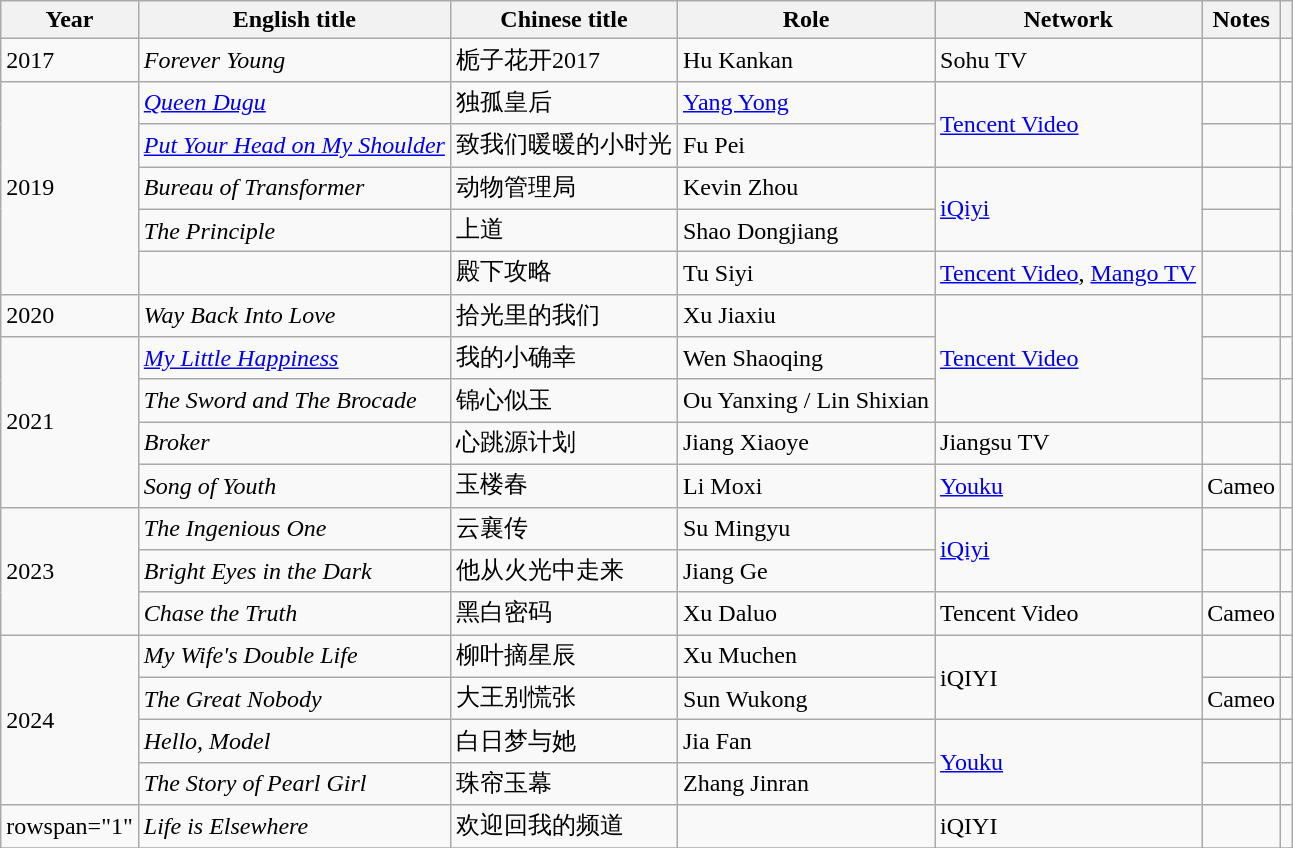<table class="wikitable">
<tr>
<th>Year</th>
<th>English title</th>
<th>Chinese title</th>
<th>Role</th>
<th>Network</th>
<th>Notes</th>
<th></th>
</tr>
<tr>
<td>2017</td>
<td><em>Forever Young</em></td>
<td>栀子花开2017</td>
<td>Hu Kankan</td>
<td>Sohu TV</td>
<td></td>
<td></td>
</tr>
<tr>
<td rowspan="5">2019</td>
<td><em><a href='#'>Queen Dugu</a></em></td>
<td>独孤皇后</td>
<td><a href='#'>Yang Yong</a></td>
<td rowspan="2"><a href='#'>Tencent Video</a></td>
<td></td>
<td></td>
</tr>
<tr>
<td><em><a href='#'>Put Your Head on My Shoulder</a></em></td>
<td>致我们暖暖的小时光</td>
<td>Fu Pei</td>
<td></td>
<td></td>
</tr>
<tr>
<td><em>Bureau of Transformer</em></td>
<td>动物管理局</td>
<td>Kevin Zhou</td>
<td rowspan="2"><a href='#'>iQiyi</a></td>
<td></td>
<td rowspan="2"></td>
</tr>
<tr>
<td><em>The Principle</em></td>
<td>上道</td>
<td>Shao Dongjiang</td>
<td></td>
</tr>
<tr>
<td><em></em></td>
<td>殿下攻略</td>
<td>Tu Siyi</td>
<td><a href='#'>Tencent Video</a>, <a href='#'>Mango TV</a></td>
<td></td>
<td></td>
</tr>
<tr>
<td>2020</td>
<td><em>Way Back Into Love</em></td>
<td>拾光里的我们</td>
<td>Xu Jiaxiu</td>
<td rowspan="3"><a href='#'>Tencent Video</a></td>
<td></td>
<td></td>
</tr>
<tr>
<td rowspan="4">2021</td>
<td><em><a href='#'>My Little Happiness</a></em></td>
<td>我的小确幸</td>
<td>Wen Shaoqing</td>
<td></td>
<td></td>
</tr>
<tr>
<td><em>The Sword and The Brocade</em></td>
<td>锦心似玉</td>
<td>Ou Yanxing / Lin Shixian</td>
<td></td>
<td></td>
</tr>
<tr>
<td><em>Broker</em></td>
<td>心跳源计划</td>
<td>Jiang Xiaoye</td>
<td>Jiangsu TV</td>
<td></td>
<td></td>
</tr>
<tr>
<td><em>Song of Youth</em></td>
<td>玉楼春</td>
<td>Li Moxi</td>
<td><a href='#'>Youku</a></td>
<td>Cameo</td>
<td></td>
</tr>
<tr>
<td rowspan="3">2023</td>
<td><em>The Ingenious One</em></td>
<td>云襄传</td>
<td>Su Mingyu</td>
<td rowspan="2"><a href='#'>iQiyi</a></td>
<td></td>
<td></td>
</tr>
<tr>
<td><em>Bright Eyes in the Dark</em></td>
<td>他从火光中走来</td>
<td>Jiang Ge</td>
<td></td>
<td></td>
</tr>
<tr>
<td><em>Chase the Truth</em></td>
<td>黑白密码</td>
<td>Xu Daluo</td>
<td>Tencent Video</td>
<td>Cameo</td>
<td></td>
</tr>
<tr>
<td rowspan="4">2024</td>
<td><em>My Wife's Double Life</em></td>
<td>柳叶摘星辰</td>
<td>Xu Muchen</td>
<td rowspan="2">iQIYI</td>
<td></td>
<td></td>
</tr>
<tr>
<td><em>The Great Nobody</em></td>
<td>大王别慌张</td>
<td>Sun Wukong</td>
<td>Cameo</td>
<td></td>
</tr>
<tr>
<td><em>Hello, Model</em></td>
<td>白日梦与她</td>
<td>Jia Fan</td>
<td rowspan="2"><a href='#'>Youku</a></td>
<td></td>
<td></td>
</tr>
<tr>
<td><em>The Story of Pearl Girl</em></td>
<td>珠帘玉幕</td>
<td>Zhang Jinran</td>
<td></td>
<td></td>
</tr>
<tr>
<td>rowspan="1" </td>
<td><em>Life is Elsewhere</em></td>
<td>欢迎回我的频道</td>
<td></td>
<td>iQIYI</td>
<td></td>
<td></td>
</tr>
<tr>
</tr>
</table>
